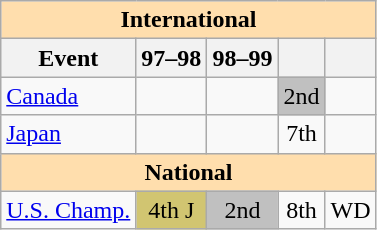<table class="wikitable" style="text-align:center">
<tr>
<th colspan="5" style="background-color: #ffdead; " align="center">International</th>
</tr>
<tr>
<th>Event</th>
<th>97–98</th>
<th>98–99</th>
<th></th>
<th></th>
</tr>
<tr>
<td align=left> <a href='#'>Canada</a></td>
<td></td>
<td></td>
<td bgcolor=silver>2nd</td>
<td></td>
</tr>
<tr>
<td align=left> <a href='#'>Japan</a></td>
<td></td>
<td></td>
<td>7th</td>
<td></td>
</tr>
<tr>
<th colspan="5" style="background-color: #ffdead; " align="center">National</th>
</tr>
<tr>
<td align=left><a href='#'>U.S. Champ.</a></td>
<td bgcolor="d1c571">4th J</td>
<td bgcolor=silver>2nd</td>
<td>8th</td>
<td>WD</td>
</tr>
</table>
